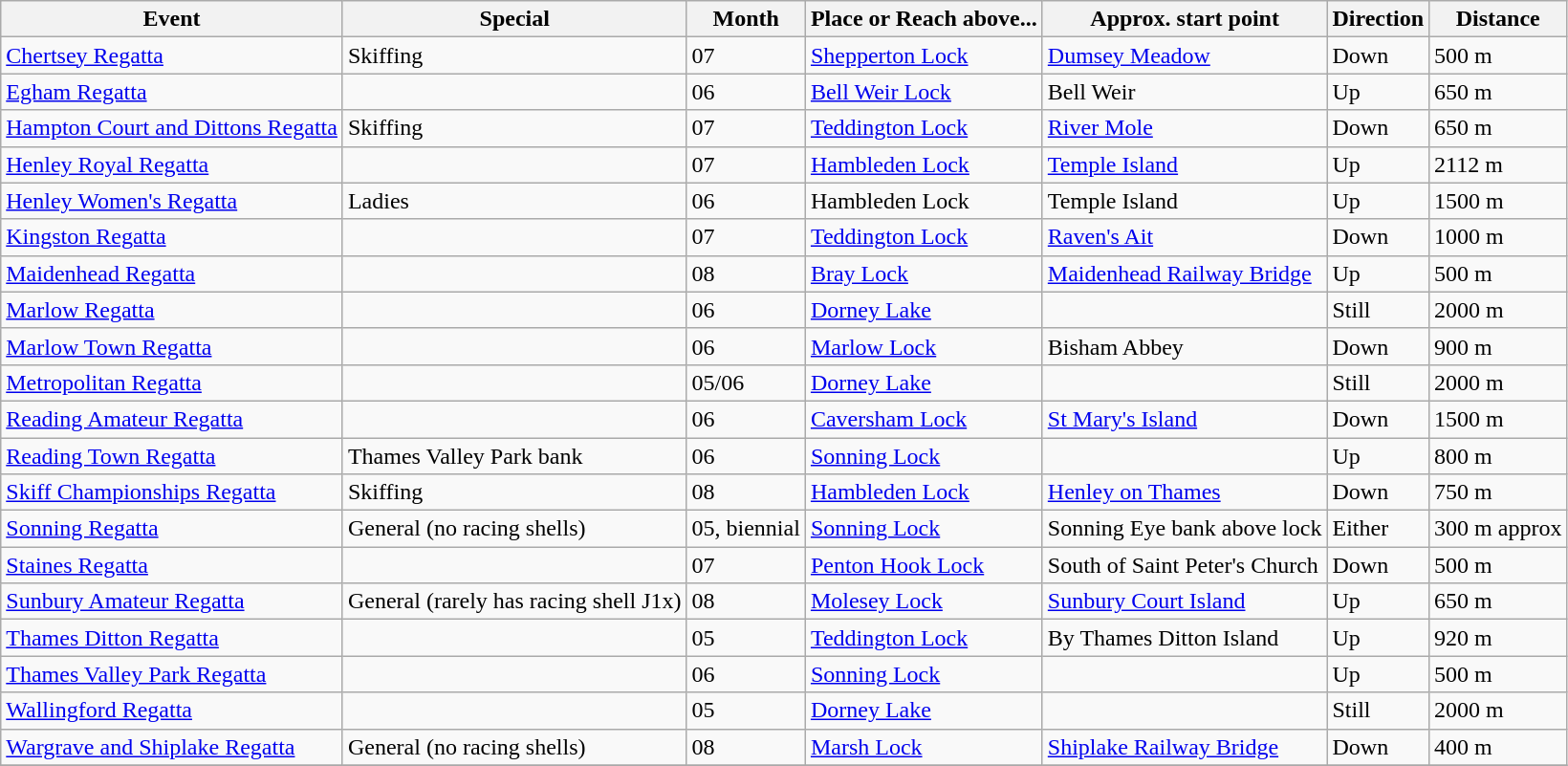<table class="wikitable sortable">
<tr>
<th>Event</th>
<th class="unsortable">Special</th>
<th>Month</th>
<th class="unsortable">Place or Reach above...</th>
<th class="unsortable">Approx. start point</th>
<th class="unsortable">Direction</th>
<th>Distance</th>
</tr>
<tr>
<td><a href='#'>Chertsey Regatta</a></td>
<td>Skiffing</td>
<td>07</td>
<td><a href='#'>Shepperton Lock</a></td>
<td><a href='#'>Dumsey Meadow</a></td>
<td>Down</td>
<td>500 m</td>
</tr>
<tr>
<td><a href='#'>Egham Regatta</a></td>
<td></td>
<td>06</td>
<td><a href='#'>Bell Weir Lock</a></td>
<td>Bell Weir</td>
<td>Up</td>
<td>650 m</td>
</tr>
<tr>
<td><a href='#'>Hampton Court and Dittons Regatta</a></td>
<td>Skiffing</td>
<td>07</td>
<td><a href='#'>Teddington Lock</a></td>
<td><a href='#'>River Mole</a></td>
<td>Down</td>
<td>650 m</td>
</tr>
<tr>
<td><a href='#'>Henley Royal Regatta</a></td>
<td></td>
<td>07</td>
<td><a href='#'>Hambleden Lock</a></td>
<td><a href='#'>Temple Island</a></td>
<td>Up</td>
<td>2112 m</td>
</tr>
<tr>
<td><a href='#'>Henley Women's Regatta</a></td>
<td>Ladies</td>
<td>06</td>
<td>Hambleden Lock</td>
<td>Temple Island</td>
<td>Up</td>
<td>1500 m</td>
</tr>
<tr>
<td><a href='#'>Kingston Regatta</a></td>
<td></td>
<td>07</td>
<td><a href='#'>Teddington Lock</a></td>
<td><a href='#'>Raven's Ait</a></td>
<td>Down</td>
<td>1000 m</td>
</tr>
<tr>
<td><a href='#'>Maidenhead Regatta</a></td>
<td></td>
<td>08</td>
<td><a href='#'>Bray Lock</a></td>
<td><a href='#'>Maidenhead Railway Bridge</a></td>
<td>Up</td>
<td>500 m</td>
</tr>
<tr>
<td><a href='#'>Marlow Regatta</a></td>
<td></td>
<td>06</td>
<td><a href='#'>Dorney Lake</a></td>
<td></td>
<td>Still</td>
<td>2000 m</td>
</tr>
<tr>
<td><a href='#'>Marlow Town Regatta</a></td>
<td></td>
<td>06</td>
<td><a href='#'>Marlow Lock</a></td>
<td>Bisham Abbey</td>
<td>Down</td>
<td>900 m</td>
</tr>
<tr>
<td><a href='#'>Metropolitan Regatta</a></td>
<td></td>
<td>05/06</td>
<td><a href='#'>Dorney Lake</a></td>
<td></td>
<td>Still</td>
<td>2000 m</td>
</tr>
<tr>
<td><a href='#'>Reading Amateur Regatta</a></td>
<td></td>
<td>06</td>
<td><a href='#'>Caversham Lock</a></td>
<td><a href='#'>St Mary's Island</a></td>
<td>Down</td>
<td>1500 m</td>
</tr>
<tr>
<td><a href='#'>Reading Town Regatta</a></td>
<td>Thames Valley Park bank</td>
<td>06</td>
<td><a href='#'>Sonning Lock</a></td>
<td></td>
<td>Up</td>
<td>800 m</td>
</tr>
<tr>
<td><a href='#'>Skiff Championships Regatta</a></td>
<td>Skiffing</td>
<td>08</td>
<td><a href='#'>Hambleden Lock</a></td>
<td><a href='#'>Henley on Thames</a></td>
<td>Down</td>
<td>750 m</td>
</tr>
<tr>
<td><a href='#'>Sonning Regatta</a></td>
<td>General (no racing shells)</td>
<td>05, biennial</td>
<td><a href='#'>Sonning Lock</a></td>
<td>Sonning Eye bank above lock</td>
<td>Either</td>
<td>300 m approx</td>
</tr>
<tr>
<td><a href='#'>Staines Regatta</a></td>
<td></td>
<td>07</td>
<td><a href='#'>Penton Hook Lock</a></td>
<td>South of Saint Peter's Church</td>
<td>Down</td>
<td>500 m</td>
</tr>
<tr>
<td><a href='#'>Sunbury Amateur Regatta</a></td>
<td>General (rarely has racing shell J1x)</td>
<td>08</td>
<td><a href='#'>Molesey Lock</a></td>
<td><a href='#'>Sunbury Court Island</a></td>
<td>Up</td>
<td>650 m</td>
</tr>
<tr>
<td><a href='#'>Thames Ditton Regatta</a></td>
<td></td>
<td>05</td>
<td><a href='#'>Teddington Lock</a></td>
<td>By Thames Ditton Island</td>
<td>Up</td>
<td>920 m</td>
</tr>
<tr>
<td><a href='#'>Thames Valley Park Regatta</a></td>
<td></td>
<td>06</td>
<td><a href='#'>Sonning Lock</a></td>
<td></td>
<td>Up</td>
<td>500 m</td>
</tr>
<tr>
<td><a href='#'>Wallingford Regatta</a></td>
<td></td>
<td>05</td>
<td><a href='#'>Dorney Lake</a></td>
<td></td>
<td>Still</td>
<td>2000 m</td>
</tr>
<tr>
<td><a href='#'>Wargrave and Shiplake Regatta</a></td>
<td>General (no racing shells)</td>
<td>08</td>
<td><a href='#'>Marsh Lock</a></td>
<td><a href='#'>Shiplake Railway Bridge</a></td>
<td>Down</td>
<td>400 m</td>
</tr>
<tr>
</tr>
</table>
